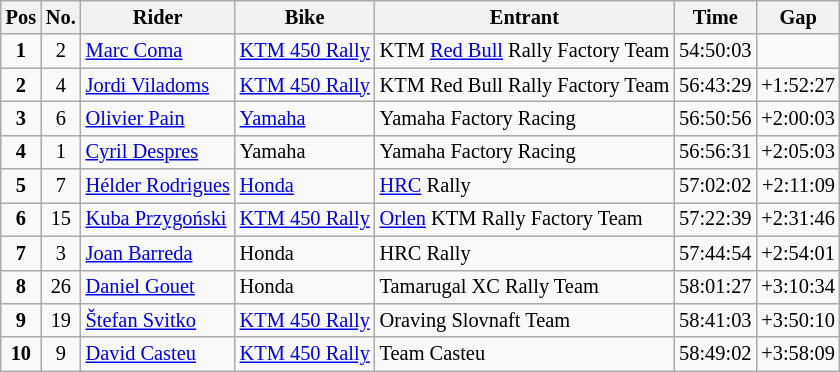<table class="wikitable" style="font-size:85%;">
<tr>
<th>Pos</th>
<th>No.</th>
<th>Rider</th>
<th>Bike</th>
<th>Entrant</th>
<th>Time</th>
<th>Gap</th>
</tr>
<tr>
<td align=center><strong>1</strong></td>
<td align=center>2</td>
<td> <a href='#'>Marc Coma</a></td>
<td><a href='#'>KTM 450 Rally</a></td>
<td>KTM <a href='#'>Red Bull</a> Rally Factory Team</td>
<td>54:50:03</td>
<td></td>
</tr>
<tr>
<td align=center><strong>2</strong></td>
<td align=center>4</td>
<td> <a href='#'>Jordi Viladoms</a></td>
<td><a href='#'>KTM 450 Rally</a></td>
<td>KTM Red Bull Rally Factory Team</td>
<td>56:43:29</td>
<td align=right>+1:52:27</td>
</tr>
<tr>
<td align=center><strong>3</strong></td>
<td align=center>6</td>
<td> <a href='#'>Olivier Pain</a></td>
<td><a href='#'>Yamaha</a></td>
<td>Yamaha Factory Racing</td>
<td>56:50:56</td>
<td align=right>+2:00:03</td>
</tr>
<tr>
<td align=center><strong>4</strong></td>
<td align=center>1</td>
<td> <a href='#'>Cyril Despres</a></td>
<td>Yamaha</td>
<td>Yamaha Factory Racing</td>
<td>56:56:31</td>
<td align=right>+2:05:03</td>
</tr>
<tr>
<td align=center><strong>5</strong></td>
<td align=center>7</td>
<td> <a href='#'>Hélder Rodrigues</a></td>
<td><a href='#'>Honda</a></td>
<td><a href='#'>HRC</a> Rally</td>
<td>57:02:02</td>
<td align=right>+2:11:09</td>
</tr>
<tr>
<td align=center><strong>6</strong></td>
<td align=center>15</td>
<td> <a href='#'>Kuba Przygoński</a></td>
<td><a href='#'>KTM 450 Rally</a></td>
<td><a href='#'>Orlen</a> KTM Rally Factory Team</td>
<td>57:22:39</td>
<td align=right>+2:31:46</td>
</tr>
<tr>
<td align=center><strong>7</strong></td>
<td align=center>3</td>
<td> <a href='#'>Joan Barreda</a></td>
<td>Honda</td>
<td>HRC Rally</td>
<td>57:44:54</td>
<td align=right>+2:54:01</td>
</tr>
<tr>
<td align=center><strong>8</strong></td>
<td align=center>26</td>
<td> <a href='#'>Daniel Gouet</a></td>
<td>Honda</td>
<td>Tamarugal XC Rally Team</td>
<td>58:01:27</td>
<td align=right>+3:10:34</td>
</tr>
<tr>
<td align=center><strong>9</strong></td>
<td align=center>19</td>
<td> <a href='#'>Štefan Svitko</a></td>
<td><a href='#'>KTM 450 Rally</a></td>
<td>Oraving Slovnaft Team</td>
<td>58:41:03</td>
<td align=right>+3:50:10</td>
</tr>
<tr>
<td align=center><strong>10</strong></td>
<td align=center>9</td>
<td> <a href='#'>David Casteu</a></td>
<td><a href='#'>KTM 450 Rally</a></td>
<td>Team Casteu</td>
<td>58:49:02</td>
<td align=right>+3:58:09</td>
</tr>
</table>
